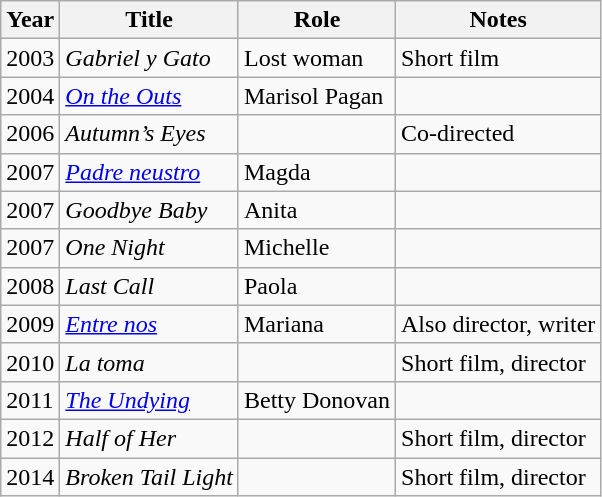<table class="wikitable">
<tr>
<th>Year</th>
<th>Title</th>
<th>Role</th>
<th>Notes</th>
</tr>
<tr>
<td>2003</td>
<td><em>Gabriel y Gato</em></td>
<td>Lost woman</td>
<td>Short film</td>
</tr>
<tr>
<td>2004</td>
<td><em><a href='#'>On the Outs</a></em></td>
<td>Marisol Pagan</td>
<td></td>
</tr>
<tr>
<td>2006</td>
<td><em>Autumn’s Eyes</em></td>
<td></td>
<td>Co-directed</td>
</tr>
<tr>
<td>2007</td>
<td><em><a href='#'>Padre neustro</a></em></td>
<td>Magda</td>
<td></td>
</tr>
<tr>
<td>2007</td>
<td><em>Goodbye Baby</em></td>
<td>Anita</td>
<td></td>
</tr>
<tr>
<td>2007</td>
<td><em>One Night</em></td>
<td>Michelle</td>
<td></td>
</tr>
<tr>
<td>2008</td>
<td><em>Last Call</em></td>
<td>Paola</td>
<td></td>
</tr>
<tr>
<td>2009</td>
<td><em><a href='#'>Entre nos</a></em></td>
<td>Mariana</td>
<td>Also director, writer</td>
</tr>
<tr>
<td>2010</td>
<td><em>La toma</em></td>
<td></td>
<td>Short film, director</td>
</tr>
<tr>
<td>2011</td>
<td><em><a href='#'>The Undying</a></em></td>
<td>Betty Donovan</td>
<td></td>
</tr>
<tr>
<td>2012</td>
<td><em>Half of Her</em></td>
<td></td>
<td>Short film, director</td>
</tr>
<tr>
<td>2014</td>
<td><em>Broken Tail Light</em></td>
<td></td>
<td>Short film, director</td>
</tr>
</table>
